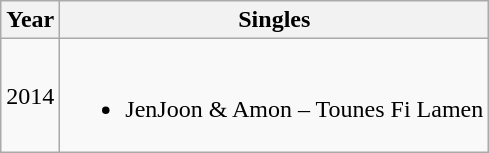<table class="wikitable">
<tr>
<th>Year</th>
<th>Singles</th>
</tr>
<tr>
<td>2014</td>
<td><br><ul><li>JenJoon & Amon – Tounes Fi Lamen</li></ul></td>
</tr>
</table>
